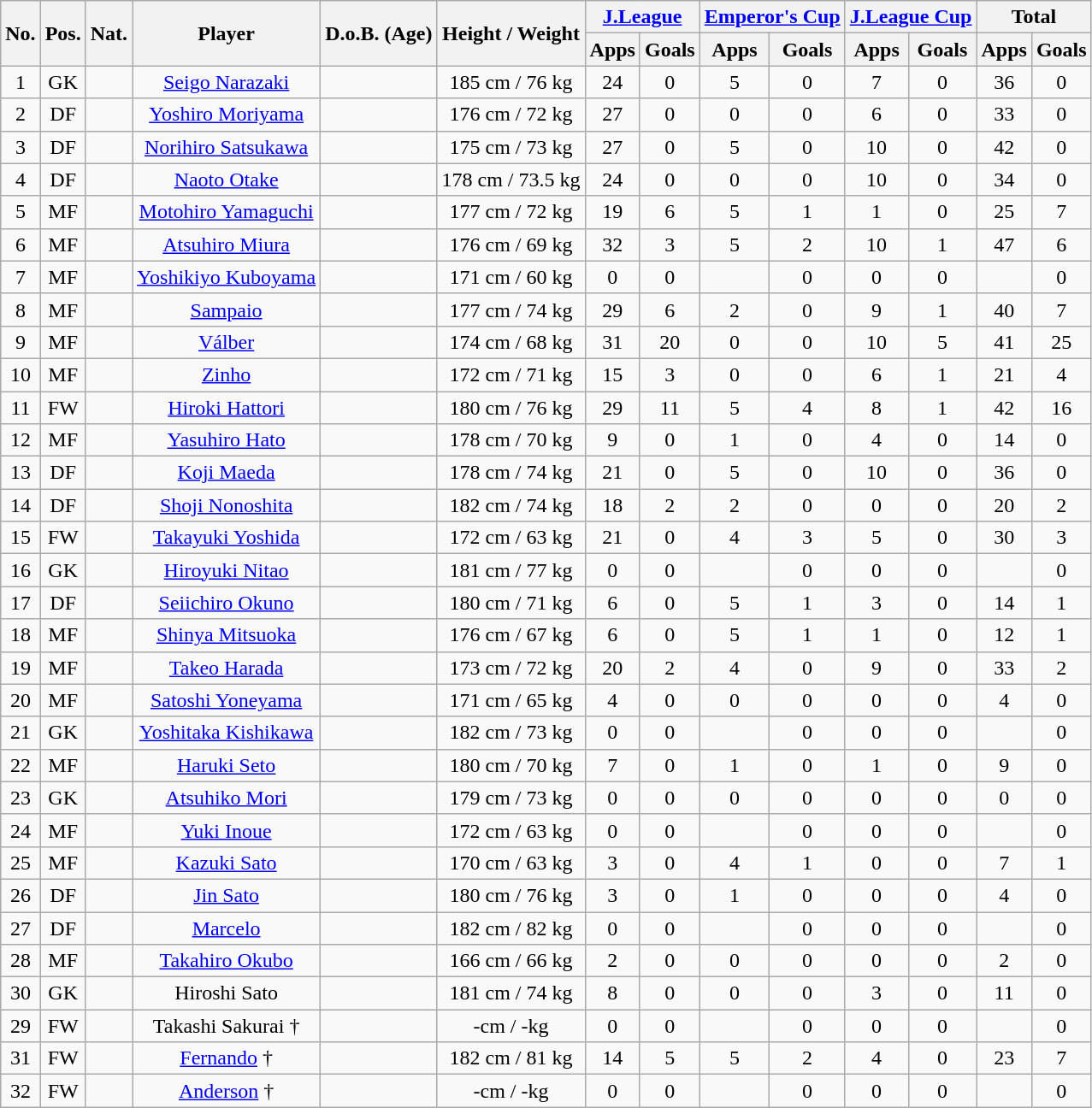<table class="wikitable" style="text-align:center;">
<tr>
<th rowspan="2">No.</th>
<th rowspan="2">Pos.</th>
<th rowspan="2">Nat.</th>
<th rowspan="2">Player</th>
<th rowspan="2">D.o.B. (Age)</th>
<th rowspan="2">Height / Weight</th>
<th colspan="2"><a href='#'>J.League</a></th>
<th colspan="2"><a href='#'>Emperor's Cup</a></th>
<th colspan="2"><a href='#'>J.League Cup</a></th>
<th colspan="2">Total</th>
</tr>
<tr>
<th>Apps</th>
<th>Goals</th>
<th>Apps</th>
<th>Goals</th>
<th>Apps</th>
<th>Goals</th>
<th>Apps</th>
<th>Goals</th>
</tr>
<tr>
<td>1</td>
<td>GK</td>
<td></td>
<td><a href='#'>Seigo Narazaki</a></td>
<td></td>
<td>185 cm / 76 kg</td>
<td>24</td>
<td>0</td>
<td>5</td>
<td>0</td>
<td>7</td>
<td>0</td>
<td>36</td>
<td>0</td>
</tr>
<tr>
<td>2</td>
<td>DF</td>
<td></td>
<td><a href='#'>Yoshiro Moriyama</a></td>
<td></td>
<td>176 cm / 72 kg</td>
<td>27</td>
<td>0</td>
<td>0</td>
<td>0</td>
<td>6</td>
<td>0</td>
<td>33</td>
<td>0</td>
</tr>
<tr>
<td>3</td>
<td>DF</td>
<td></td>
<td><a href='#'>Norihiro Satsukawa</a></td>
<td></td>
<td>175 cm / 73 kg</td>
<td>27</td>
<td>0</td>
<td>5</td>
<td>0</td>
<td>10</td>
<td>0</td>
<td>42</td>
<td>0</td>
</tr>
<tr>
<td>4</td>
<td>DF</td>
<td></td>
<td><a href='#'>Naoto Otake</a></td>
<td></td>
<td>178 cm / 73.5 kg</td>
<td>24</td>
<td>0</td>
<td>0</td>
<td>0</td>
<td>10</td>
<td>0</td>
<td>34</td>
<td>0</td>
</tr>
<tr>
<td>5</td>
<td>MF</td>
<td></td>
<td><a href='#'>Motohiro Yamaguchi</a></td>
<td></td>
<td>177 cm / 72 kg</td>
<td>19</td>
<td>6</td>
<td>5</td>
<td>1</td>
<td>1</td>
<td>0</td>
<td>25</td>
<td>7</td>
</tr>
<tr>
<td>6</td>
<td>MF</td>
<td></td>
<td><a href='#'>Atsuhiro Miura</a></td>
<td></td>
<td>176 cm / 69 kg</td>
<td>32</td>
<td>3</td>
<td>5</td>
<td>2</td>
<td>10</td>
<td>1</td>
<td>47</td>
<td>6</td>
</tr>
<tr>
<td>7</td>
<td>MF</td>
<td></td>
<td><a href='#'>Yoshikiyo Kuboyama</a></td>
<td></td>
<td>171 cm / 60 kg</td>
<td>0</td>
<td>0</td>
<td></td>
<td>0</td>
<td>0</td>
<td>0</td>
<td></td>
<td>0</td>
</tr>
<tr>
<td>8</td>
<td>MF</td>
<td></td>
<td><a href='#'>Sampaio</a></td>
<td></td>
<td>177 cm / 74 kg</td>
<td>29</td>
<td>6</td>
<td>2</td>
<td>0</td>
<td>9</td>
<td>1</td>
<td>40</td>
<td>7</td>
</tr>
<tr>
<td>9</td>
<td>MF</td>
<td></td>
<td><a href='#'>Válber</a></td>
<td></td>
<td>174 cm / 68 kg</td>
<td>31</td>
<td>20</td>
<td>0</td>
<td>0</td>
<td>10</td>
<td>5</td>
<td>41</td>
<td>25</td>
</tr>
<tr>
<td>10</td>
<td>MF</td>
<td></td>
<td><a href='#'>Zinho</a></td>
<td></td>
<td>172 cm / 71 kg</td>
<td>15</td>
<td>3</td>
<td>0</td>
<td>0</td>
<td>6</td>
<td>1</td>
<td>21</td>
<td>4</td>
</tr>
<tr>
<td>11</td>
<td>FW</td>
<td></td>
<td><a href='#'>Hiroki Hattori</a></td>
<td></td>
<td>180 cm / 76 kg</td>
<td>29</td>
<td>11</td>
<td>5</td>
<td>4</td>
<td>8</td>
<td>1</td>
<td>42</td>
<td>16</td>
</tr>
<tr>
<td>12</td>
<td>MF</td>
<td></td>
<td><a href='#'>Yasuhiro Hato</a></td>
<td></td>
<td>178 cm / 70 kg</td>
<td>9</td>
<td>0</td>
<td>1</td>
<td>0</td>
<td>4</td>
<td>0</td>
<td>14</td>
<td>0</td>
</tr>
<tr>
<td>13</td>
<td>DF</td>
<td></td>
<td><a href='#'>Koji Maeda</a></td>
<td></td>
<td>178 cm / 74 kg</td>
<td>21</td>
<td>0</td>
<td>5</td>
<td>0</td>
<td>10</td>
<td>0</td>
<td>36</td>
<td>0</td>
</tr>
<tr>
<td>14</td>
<td>DF</td>
<td></td>
<td><a href='#'>Shoji Nonoshita</a></td>
<td></td>
<td>182 cm / 74 kg</td>
<td>18</td>
<td>2</td>
<td>2</td>
<td>0</td>
<td>0</td>
<td>0</td>
<td>20</td>
<td>2</td>
</tr>
<tr>
<td>15</td>
<td>FW</td>
<td></td>
<td><a href='#'>Takayuki Yoshida</a></td>
<td></td>
<td>172 cm / 63 kg</td>
<td>21</td>
<td>0</td>
<td>4</td>
<td>3</td>
<td>5</td>
<td>0</td>
<td>30</td>
<td>3</td>
</tr>
<tr>
<td>16</td>
<td>GK</td>
<td></td>
<td><a href='#'>Hiroyuki Nitao</a></td>
<td></td>
<td>181 cm / 77 kg</td>
<td>0</td>
<td>0</td>
<td></td>
<td>0</td>
<td>0</td>
<td>0</td>
<td></td>
<td>0</td>
</tr>
<tr>
<td>17</td>
<td>DF</td>
<td></td>
<td><a href='#'>Seiichiro Okuno</a></td>
<td></td>
<td>180 cm / 71 kg</td>
<td>6</td>
<td>0</td>
<td>5</td>
<td>1</td>
<td>3</td>
<td>0</td>
<td>14</td>
<td>1</td>
</tr>
<tr>
<td>18</td>
<td>MF</td>
<td></td>
<td><a href='#'>Shinya Mitsuoka</a></td>
<td></td>
<td>176 cm / 67 kg</td>
<td>6</td>
<td>0</td>
<td>5</td>
<td>1</td>
<td>1</td>
<td>0</td>
<td>12</td>
<td>1</td>
</tr>
<tr>
<td>19</td>
<td>MF</td>
<td></td>
<td><a href='#'>Takeo Harada</a></td>
<td></td>
<td>173 cm / 72 kg</td>
<td>20</td>
<td>2</td>
<td>4</td>
<td>0</td>
<td>9</td>
<td>0</td>
<td>33</td>
<td>2</td>
</tr>
<tr>
<td>20</td>
<td>MF</td>
<td></td>
<td><a href='#'>Satoshi Yoneyama</a></td>
<td></td>
<td>171 cm / 65 kg</td>
<td>4</td>
<td>0</td>
<td>0</td>
<td>0</td>
<td>0</td>
<td>0</td>
<td>4</td>
<td>0</td>
</tr>
<tr>
<td>21</td>
<td>GK</td>
<td></td>
<td><a href='#'>Yoshitaka Kishikawa</a></td>
<td></td>
<td>182 cm / 73 kg</td>
<td>0</td>
<td>0</td>
<td></td>
<td>0</td>
<td>0</td>
<td>0</td>
<td></td>
<td>0</td>
</tr>
<tr>
<td>22</td>
<td>MF</td>
<td></td>
<td><a href='#'>Haruki Seto</a></td>
<td></td>
<td>180 cm / 70 kg</td>
<td>7</td>
<td>0</td>
<td>1</td>
<td>0</td>
<td>1</td>
<td>0</td>
<td>9</td>
<td>0</td>
</tr>
<tr>
<td>23</td>
<td>GK</td>
<td></td>
<td><a href='#'>Atsuhiko Mori</a></td>
<td></td>
<td>179 cm / 73 kg</td>
<td>0</td>
<td>0</td>
<td>0</td>
<td>0</td>
<td>0</td>
<td>0</td>
<td>0</td>
<td>0</td>
</tr>
<tr>
<td>24</td>
<td>MF</td>
<td></td>
<td><a href='#'>Yuki Inoue</a></td>
<td></td>
<td>172 cm / 63 kg</td>
<td>0</td>
<td>0</td>
<td></td>
<td>0</td>
<td>0</td>
<td>0</td>
<td></td>
<td>0</td>
</tr>
<tr>
<td>25</td>
<td>MF</td>
<td></td>
<td><a href='#'>Kazuki Sato</a></td>
<td></td>
<td>170 cm / 63 kg</td>
<td>3</td>
<td>0</td>
<td>4</td>
<td>1</td>
<td>0</td>
<td>0</td>
<td>7</td>
<td>1</td>
</tr>
<tr>
<td>26</td>
<td>DF</td>
<td></td>
<td><a href='#'>Jin Sato</a></td>
<td></td>
<td>180 cm / 76 kg</td>
<td>3</td>
<td>0</td>
<td>1</td>
<td>0</td>
<td>0</td>
<td>0</td>
<td>4</td>
<td>0</td>
</tr>
<tr>
<td>27</td>
<td>DF</td>
<td></td>
<td><a href='#'>Marcelo</a></td>
<td></td>
<td>182 cm / 82 kg</td>
<td>0</td>
<td>0</td>
<td></td>
<td>0</td>
<td>0</td>
<td>0</td>
<td></td>
<td>0</td>
</tr>
<tr>
<td>28</td>
<td>MF</td>
<td></td>
<td><a href='#'>Takahiro Okubo</a></td>
<td></td>
<td>166 cm / 66 kg</td>
<td>2</td>
<td>0</td>
<td>0</td>
<td>0</td>
<td>0</td>
<td>0</td>
<td>2</td>
<td>0</td>
</tr>
<tr>
<td>30</td>
<td>GK</td>
<td></td>
<td>Hiroshi Sato</td>
<td></td>
<td>181 cm / 74 kg</td>
<td>8</td>
<td>0</td>
<td>0</td>
<td>0</td>
<td>3</td>
<td>0</td>
<td>11</td>
<td>0</td>
</tr>
<tr>
<td>29</td>
<td>FW</td>
<td></td>
<td>Takashi Sakurai †</td>
<td></td>
<td>-cm / -kg</td>
<td>0</td>
<td>0</td>
<td></td>
<td>0</td>
<td>0</td>
<td>0</td>
<td></td>
<td>0</td>
</tr>
<tr>
<td>31</td>
<td>FW</td>
<td></td>
<td><a href='#'>Fernando</a> †</td>
<td></td>
<td>182 cm / 81 kg</td>
<td>14</td>
<td>5</td>
<td>5</td>
<td>2</td>
<td>4</td>
<td>0</td>
<td>23</td>
<td>7</td>
</tr>
<tr>
<td>32</td>
<td>FW</td>
<td></td>
<td><a href='#'>Anderson</a> †</td>
<td></td>
<td>-cm / -kg</td>
<td>0</td>
<td>0</td>
<td></td>
<td>0</td>
<td>0</td>
<td>0</td>
<td></td>
<td>0</td>
</tr>
</table>
